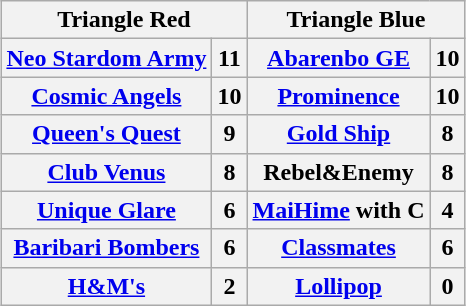<table class="wikitable" style="margin: 1em auto 1em auto;text-align:center">
<tr>
<th colspan="2">Triangle Red</th>
<th colspan="2">Triangle Blue</th>
</tr>
<tr>
<th><a href='#'>Neo Stardom Army</a><br></th>
<th>11</th>
<th><a href='#'>Abarenbo GE</a><br></th>
<th>10</th>
</tr>
<tr>
<th><a href='#'>Cosmic Angels</a><br></th>
<th>10</th>
<th><a href='#'>Prominence</a><br></th>
<th>10</th>
</tr>
<tr>
<th><a href='#'>Queen's Quest</a><br></th>
<th>9</th>
<th><a href='#'>Gold Ship</a><br></th>
<th>8</th>
</tr>
<tr>
<th><a href='#'>Club Venus</a><br></th>
<th>8</th>
<th>Rebel&Enemy<br></th>
<th>8</th>
</tr>
<tr>
<th><a href='#'>Unique Glare</a><br></th>
<th>6</th>
<th><a href='#'>MaiHime</a> with C<br></th>
<th>4</th>
</tr>
<tr>
<th><a href='#'>Baribari Bombers</a><br></th>
<th>6</th>
<th><a href='#'>Classmates</a><br></th>
<th>6</th>
</tr>
<tr>
<th><a href='#'>H&M's</a><br></th>
<th>2</th>
<th><a href='#'>Lollipop</a><br></th>
<th>0</th>
</tr>
</table>
